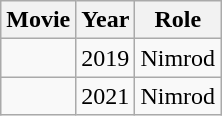<table class="wikitable">
<tr>
<th>Movie</th>
<th>Year</th>
<th>Role</th>
</tr>
<tr>
<td></td>
<td>2019</td>
<td>Nimrod</td>
</tr>
<tr>
<td></td>
<td>2021</td>
<td>Nimrod</td>
</tr>
</table>
